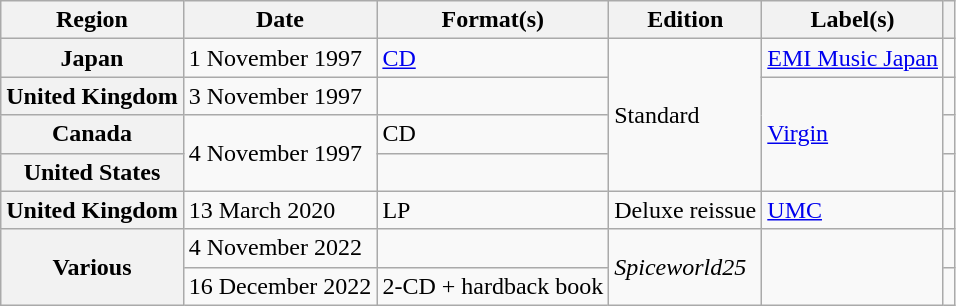<table class="wikitable plainrowheaders">
<tr>
<th scope="col">Region</th>
<th scope="col">Date</th>
<th scope="col">Format(s)</th>
<th scope="col">Edition</th>
<th scope="col">Label(s)</th>
<th scope="col"></th>
</tr>
<tr>
<th scope="row">Japan</th>
<td>1 November 1997</td>
<td><a href='#'>CD</a></td>
<td rowspan="4">Standard</td>
<td><a href='#'>EMI Music Japan</a></td>
<td align="center"></td>
</tr>
<tr>
<th scope="row">United Kingdom</th>
<td>3 November 1997</td>
<td></td>
<td rowspan="3"><a href='#'>Virgin</a></td>
<td align="center"></td>
</tr>
<tr>
<th scope="row">Canada</th>
<td rowspan="2">4 November 1997</td>
<td>CD</td>
<td align="center"></td>
</tr>
<tr>
<th scope="row">United States</th>
<td></td>
<td align="center"></td>
</tr>
<tr>
<th scope="row">United Kingdom</th>
<td>13 March 2020</td>
<td>LP</td>
<td>Deluxe reissue</td>
<td><a href='#'>UMC</a></td>
<td align="center"></td>
</tr>
<tr>
<th scope="row" rowspan="2">Various</th>
<td>4 November 2022</td>
<td></td>
<td rowspan="2"><em>Spiceworld25</em></td>
<td rowspan="2"></td>
<td align="center"></td>
</tr>
<tr>
<td>16 December 2022</td>
<td>2-CD + hardback book</td>
<td align="center"></td>
</tr>
</table>
